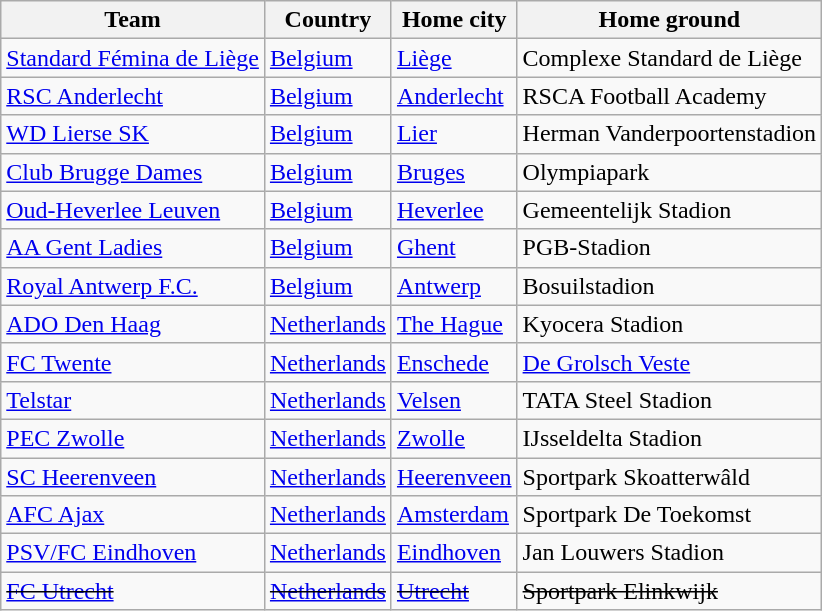<table class="wikitable sortable">
<tr>
<th>Team</th>
<th>Country</th>
<th>Home city</th>
<th>Home ground</th>
</tr>
<tr>
<td><a href='#'>Standard Fémina de Liège</a></td>
<td><a href='#'>Belgium</a></td>
<td><a href='#'>Liège</a></td>
<td>Complexe Standard de Liège</td>
</tr>
<tr>
<td><a href='#'>RSC Anderlecht</a></td>
<td><a href='#'>Belgium</a></td>
<td><a href='#'>Anderlecht</a></td>
<td>RSCA Football Academy</td>
</tr>
<tr>
<td><a href='#'>WD Lierse SK</a></td>
<td><a href='#'>Belgium</a></td>
<td><a href='#'>Lier</a></td>
<td>Herman Vanderpoortenstadion</td>
</tr>
<tr>
<td><a href='#'>Club Brugge Dames</a></td>
<td><a href='#'>Belgium</a></td>
<td><a href='#'>Bruges</a></td>
<td>Olympiapark</td>
</tr>
<tr>
<td><a href='#'>Oud-Heverlee Leuven</a></td>
<td><a href='#'>Belgium</a></td>
<td><a href='#'>Heverlee</a></td>
<td>Gemeentelijk Stadion</td>
</tr>
<tr>
<td><a href='#'>AA Gent Ladies</a></td>
<td><a href='#'>Belgium</a></td>
<td><a href='#'>Ghent</a></td>
<td>PGB-Stadion</td>
</tr>
<tr>
<td><a href='#'>Royal Antwerp F.C.</a></td>
<td><a href='#'>Belgium</a></td>
<td><a href='#'>Antwerp</a></td>
<td>Bosuilstadion</td>
</tr>
<tr>
<td><a href='#'>ADO Den Haag</a></td>
<td><a href='#'>Netherlands</a></td>
<td><a href='#'>The Hague</a></td>
<td>Kyocera Stadion</td>
</tr>
<tr>
<td><a href='#'>FC Twente</a></td>
<td><a href='#'>Netherlands</a></td>
<td><a href='#'>Enschede</a></td>
<td><a href='#'>De Grolsch Veste</a></td>
</tr>
<tr>
<td><a href='#'>Telstar</a></td>
<td><a href='#'>Netherlands</a></td>
<td><a href='#'>Velsen</a></td>
<td>TATA Steel Stadion</td>
</tr>
<tr>
<td><a href='#'>PEC Zwolle</a></td>
<td><a href='#'>Netherlands</a></td>
<td><a href='#'>Zwolle</a></td>
<td>IJsseldelta Stadion</td>
</tr>
<tr>
<td><a href='#'>SC Heerenveen</a></td>
<td><a href='#'>Netherlands</a></td>
<td><a href='#'>Heerenveen</a></td>
<td>Sportpark Skoatterwâld</td>
</tr>
<tr>
<td><a href='#'>AFC Ajax</a></td>
<td><a href='#'>Netherlands</a></td>
<td><a href='#'>Amsterdam</a></td>
<td>Sportpark De Toekomst</td>
</tr>
<tr>
<td><a href='#'>PSV/FC Eindhoven</a></td>
<td><a href='#'>Netherlands</a></td>
<td><a href='#'>Eindhoven</a></td>
<td>Jan Louwers Stadion</td>
</tr>
<tr>
<td><s><a href='#'>FC Utrecht</a></s></td>
<td><s><a href='#'>Netherlands</a></s></td>
<td><s><a href='#'>Utrecht</a></s></td>
<td><s>Sportpark Elinkwijk</s></td>
</tr>
</table>
